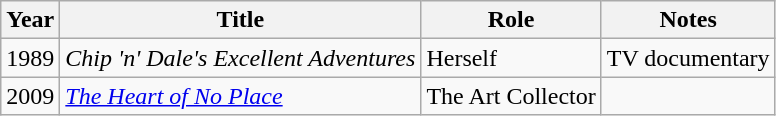<table class="wikitable plainrowheaders sortable">
<tr>
<th scope="col">Year</th>
<th scope="col">Title</th>
<th scope="col">Role</th>
<th class="unsortable">Notes</th>
</tr>
<tr>
<td scope="row">1989</td>
<td><em>Chip 'n' Dale's Excellent Adventures</em></td>
<td>Herself</td>
<td>TV documentary</td>
</tr>
<tr>
<td scope="row">2009</td>
<td><em><a href='#'>The Heart of No Place</a></em></td>
<td>The Art Collector</td>
<td></td>
</tr>
</table>
